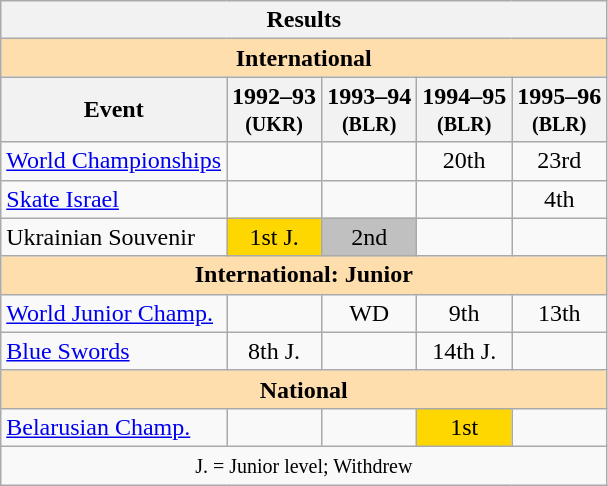<table class="wikitable" style="text-align:center">
<tr>
<th colspan=5 align=center><strong>Results</strong></th>
</tr>
<tr>
<th style="background-color: #ffdead; " colspan=5 align=center><strong>International</strong></th>
</tr>
<tr>
<th>Event</th>
<th>1992–93 <br> <small>(UKR)</small></th>
<th>1993–94 <br> <small>(BLR)</small></th>
<th>1994–95 <br> <small>(BLR)</small></th>
<th>1995–96 <br> <small>(BLR)</small></th>
</tr>
<tr>
<td align=left><a href='#'>World Championships</a></td>
<td></td>
<td></td>
<td>20th</td>
<td>23rd</td>
</tr>
<tr>
<td align=left><a href='#'>Skate Israel</a></td>
<td></td>
<td></td>
<td></td>
<td>4th</td>
</tr>
<tr>
<td align=left>Ukrainian Souvenir</td>
<td bgcolor=gold>1st J.</td>
<td bgcolor=silver>2nd</td>
<td></td>
<td></td>
</tr>
<tr>
<th style="background-color: #ffdead; " colspan=5 align=center><strong>International: Junior</strong></th>
</tr>
<tr>
<td align=left><a href='#'>World Junior Champ.</a></td>
<td></td>
<td>WD</td>
<td>9th</td>
<td>13th</td>
</tr>
<tr>
<td align=left><a href='#'>Blue Swords</a></td>
<td>8th J.</td>
<td></td>
<td>14th J.</td>
<td></td>
</tr>
<tr>
<th style="background-color: #ffdead; " colspan=5 align=center><strong>National</strong></th>
</tr>
<tr>
<td align=left><a href='#'>Belarusian Champ.</a></td>
<td></td>
<td></td>
<td bgcolor=gold>1st</td>
<td></td>
</tr>
<tr>
<td colspan=5 align=center><small> J. = Junior level; Withdrew </small></td>
</tr>
</table>
